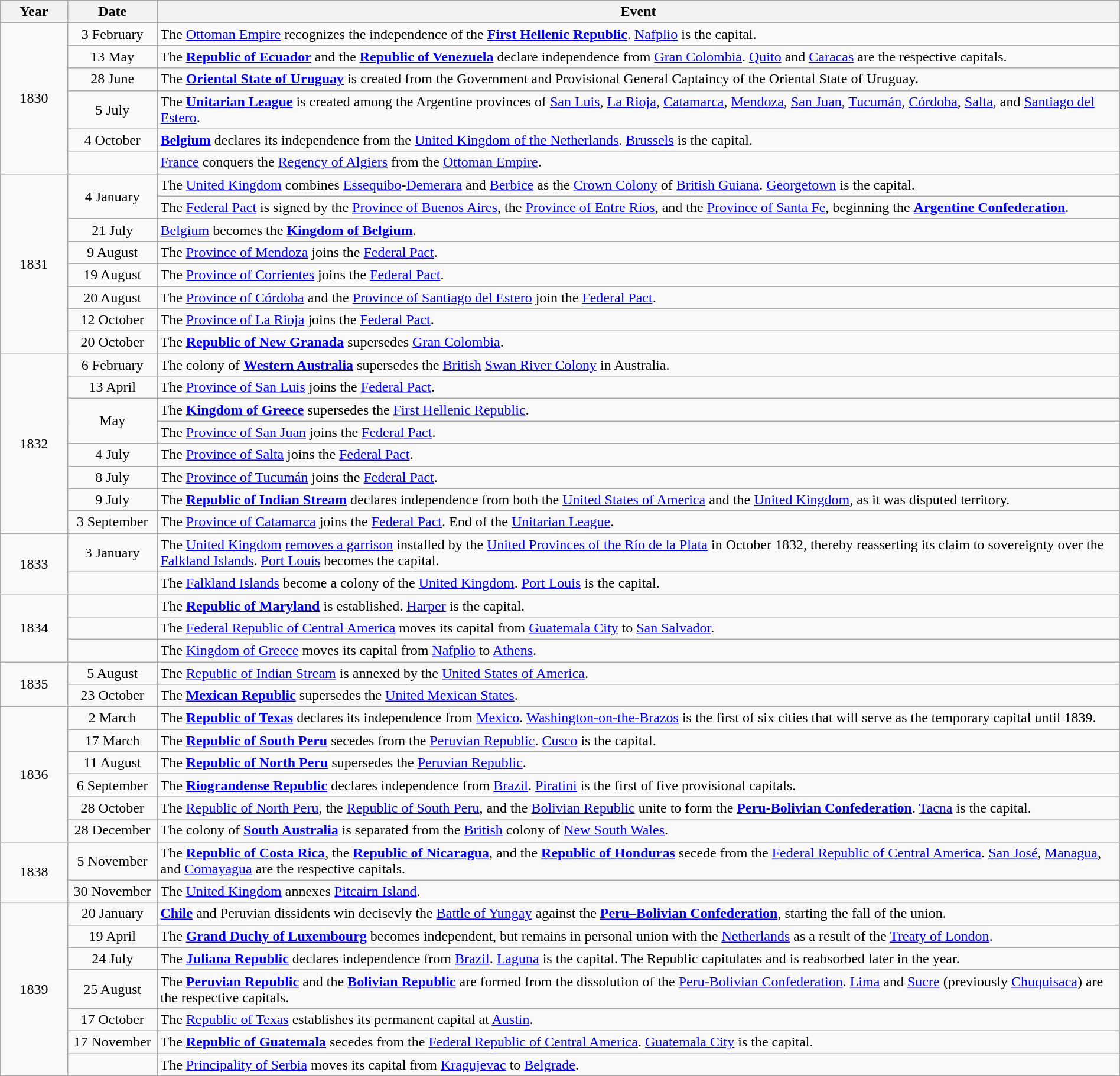<table class=wikitable style="width:100%;">
<tr>
<th style="width:6%">Year</th>
<th style="width:8%">Date</th>
<th style="width:86%">Event</th>
</tr>
<tr>
<td rowspan=6 align=center>1830</td>
<td align=center>3 February</td>
<td>The <a href='#'>Ottoman Empire</a> recognizes the independence of the <strong><a href='#'>First Hellenic Republic</a></strong>. <a href='#'>Nafplio</a> is the capital.</td>
</tr>
<tr>
<td align=center>13 May</td>
<td>The <strong><a href='#'>Republic of Ecuador</a></strong> and the <strong><a href='#'>Republic of Venezuela</a></strong> declare independence from <a href='#'>Gran Colombia</a>. <a href='#'>Quito</a> and <a href='#'>Caracas</a> are the respective capitals.</td>
</tr>
<tr>
<td align=center>28 June</td>
<td>The <strong><a href='#'>Oriental State of Uruguay</a></strong> is created from the Government and Provisional General Captaincy of the Oriental State of Uruguay.</td>
</tr>
<tr>
<td align=center>5 July</td>
<td>The <strong><a href='#'>Unitarian League</a></strong> is created among the Argentine provinces of <a href='#'>San Luis</a>, <a href='#'>La Rioja</a>, <a href='#'>Catamarca</a>, <a href='#'>Mendoza</a>, <a href='#'>San Juan</a>, <a href='#'>Tucumán</a>, <a href='#'>Córdoba</a>, <a href='#'>Salta</a>, and <a href='#'>Santiago del Estero</a>.</td>
</tr>
<tr>
<td align=center>4 October</td>
<td><strong><a href='#'>Belgium</a></strong> declares its independence from the <a href='#'>United Kingdom of the Netherlands</a>. <a href='#'>Brussels</a> is the capital.</td>
</tr>
<tr>
<td></td>
<td><a href='#'>France</a> conquers the <a href='#'>Regency of Algiers</a> from the <a href='#'>Ottoman Empire</a>.</td>
</tr>
<tr>
<td rowspan=8 align=center>1831</td>
<td rowspan=2 align=center>4 January</td>
<td>The <a href='#'>United Kingdom</a> combines <a href='#'>Essequibo</a>-<a href='#'>Demerara</a> and <a href='#'>Berbice</a> as the <a href='#'>Crown Colony</a> of <a href='#'>British Guiana</a>. <a href='#'>Georgetown</a> is the capital.</td>
</tr>
<tr>
<td>The <a href='#'>Federal Pact</a> is signed by the <a href='#'>Province of Buenos Aires</a>, the <a href='#'>Province of Entre Ríos</a>, and the <a href='#'>Province of Santa Fe</a>, beginning the <strong><a href='#'>Argentine Confederation</a></strong>.</td>
</tr>
<tr>
<td align=center>21 July</td>
<td><a href='#'>Belgium</a> becomes the <strong><a href='#'>Kingdom of Belgium</a></strong>.</td>
</tr>
<tr>
<td align=center>9 August</td>
<td>The <a href='#'>Province of Mendoza</a> joins the <a href='#'>Federal Pact</a>.</td>
</tr>
<tr>
<td align=center>19 August</td>
<td>The <a href='#'>Province of Corrientes</a> joins the <a href='#'>Federal Pact</a>.</td>
</tr>
<tr>
<td align=center>20 August</td>
<td>The <a href='#'>Province of Córdoba</a> and the <a href='#'>Province of Santiago del Estero</a> join the <a href='#'>Federal Pact</a>.</td>
</tr>
<tr>
<td align=center>12 October</td>
<td>The <a href='#'>Province of La Rioja</a> joins the <a href='#'>Federal Pact</a>.</td>
</tr>
<tr>
<td align=center>20 October</td>
<td>The <strong><a href='#'>Republic of New Granada</a></strong> supersedes <a href='#'>Gran Colombia</a>.</td>
</tr>
<tr>
<td rowspan=8 align=center>1832</td>
<td align=center>6 February</td>
<td>The colony of <strong><a href='#'>Western Australia</a></strong> supersedes the <a href='#'>British</a> <a href='#'>Swan River Colony</a> in Australia.</td>
</tr>
<tr>
<td align=center>13 April</td>
<td>The <a href='#'>Province of San Luis</a> joins the <a href='#'>Federal Pact</a>.</td>
</tr>
<tr>
<td rowspan=2 align=center>May</td>
<td>The <strong><a href='#'>Kingdom of Greece</a></strong> supersedes the <a href='#'>First Hellenic Republic</a>.</td>
</tr>
<tr>
<td>The <a href='#'>Province of San Juan</a> joins the <a href='#'>Federal Pact</a>.</td>
</tr>
<tr>
<td align=center>4 July</td>
<td>The <a href='#'>Province of Salta</a> joins the <a href='#'>Federal Pact</a>.</td>
</tr>
<tr>
<td align=center>8 July</td>
<td>The <a href='#'>Province of Tucumán</a> joins the <a href='#'>Federal Pact</a>.</td>
</tr>
<tr>
<td align=center>9 July</td>
<td>The <strong><a href='#'>Republic of Indian Stream</a></strong> declares independence from both the <a href='#'>United States of America</a> and the <a href='#'>United Kingdom</a>, as it was disputed territory.</td>
</tr>
<tr>
<td align=center>3 September</td>
<td>The <a href='#'>Province of Catamarca</a> joins the <a href='#'>Federal Pact</a>. End of the <a href='#'>Unitarian League</a>.</td>
</tr>
<tr>
<td rowspan=2 align=center>1833</td>
<td align=center>3 January</td>
<td>The <a href='#'>United Kingdom</a> <a href='#'>removes a garrison</a> installed by the <a href='#'>United Provinces of the Río de la Plata</a> in October 1832, thereby reasserting its claim to sovereignty over the <a href='#'>Falkland Islands</a>. <a href='#'>Port Louis</a> becomes the capital.</td>
</tr>
<tr>
<td></td>
<td>The <a href='#'>Falkland Islands</a> become a colony of the <a href='#'>United Kingdom</a>. <a href='#'>Port Louis</a> is the capital.</td>
</tr>
<tr>
<td rowspan=3 align=center>1834</td>
<td></td>
<td>The <strong><a href='#'>Republic of Maryland</a></strong> is established. <a href='#'>Harper</a> is the capital.</td>
</tr>
<tr>
<td></td>
<td>The <a href='#'>Federal Republic of Central America</a> moves its capital from <a href='#'>Guatemala City</a> to <a href='#'>San Salvador</a>.</td>
</tr>
<tr>
<td></td>
<td>The <a href='#'>Kingdom of Greece</a> moves its capital from <a href='#'>Nafplio</a> to <a href='#'>Athens</a>.</td>
</tr>
<tr>
<td rowspan=2 align=center>1835</td>
<td align=center>5 August</td>
<td>The <a href='#'>Republic of Indian Stream</a> is annexed by the <a href='#'>United States of America</a>.</td>
</tr>
<tr>
<td align=center>23 October</td>
<td>The <strong><a href='#'>Mexican Republic</a></strong> supersedes the <a href='#'>United Mexican States</a>.</td>
</tr>
<tr>
<td rowspan=6 align=center>1836</td>
<td align=center>2 March</td>
<td>The <strong><a href='#'>Republic of Texas</a></strong> declares its independence from <a href='#'>Mexico</a>. <a href='#'>Washington-on-the-Brazos</a> is the first of six cities that will serve as the temporary capital until 1839.</td>
</tr>
<tr>
<td align=center>17 March</td>
<td>The <strong><a href='#'>Republic of South Peru</a></strong> secedes from the <a href='#'>Peruvian Republic</a>. <a href='#'>Cusco</a> is the capital.</td>
</tr>
<tr>
<td align=center>11 August</td>
<td>The <strong><a href='#'>Republic of North Peru</a></strong> supersedes the <a href='#'>Peruvian Republic</a>.</td>
</tr>
<tr>
<td align=center>6 September</td>
<td>The <strong><a href='#'>Riograndense Republic</a></strong> declares independence from <a href='#'>Brazil</a>. <a href='#'>Piratini</a> is the first of five provisional capitals.</td>
</tr>
<tr>
<td align=center>28 October</td>
<td>The <a href='#'>Republic of North Peru</a>, the <a href='#'>Republic of South Peru</a>, and the <a href='#'>Bolivian Republic</a> unite to form the <strong><a href='#'>Peru-Bolivian Confederation</a></strong>. <a href='#'>Tacna</a> is the capital.</td>
</tr>
<tr>
<td align=center>28 December</td>
<td>The colony of <strong><a href='#'>South Australia</a></strong> is separated from the <a href='#'>British</a> colony of <a href='#'>New South Wales</a>.</td>
</tr>
<tr>
<td rowspan=2 align=center>1838</td>
<td align=center>5 November</td>
<td>The <strong><a href='#'>Republic of Costa Rica</a></strong>, the <strong><a href='#'>Republic of Nicaragua</a></strong>, and the <strong><a href='#'>Republic of Honduras</a></strong> secede from the <a href='#'>Federal Republic of Central America</a>. <a href='#'>San José</a>, <a href='#'>Managua</a>, and <a href='#'>Comayagua</a> are the respective capitals.</td>
</tr>
<tr>
<td align=center>30 November</td>
<td>The <a href='#'>United Kingdom</a> annexes <a href='#'>Pitcairn Island</a>.</td>
</tr>
<tr>
<td rowspan=7 align=center>1839</td>
<td align=center>20 January</td>
<td><strong><a href='#'>Chile</a></strong> and Peruvian dissidents win decisevly the <a href='#'>Battle of Yungay</a> against the <strong><a href='#'>Peru–Bolivian Confederation</a></strong>, starting the fall of the union.</td>
</tr>
<tr>
<td align=center>19 April</td>
<td>The <strong><a href='#'>Grand Duchy of Luxembourg</a></strong> becomes independent, but remains in personal union with the <a href='#'>Netherlands</a> as a result of the <a href='#'>Treaty of London</a>.</td>
</tr>
<tr>
<td align=center>24 July</td>
<td>The <strong><a href='#'>Juliana Republic</a></strong> declares independence from <a href='#'>Brazil</a>. <a href='#'>Laguna</a> is the capital. The Republic capitulates and is reabsorbed later in the year.</td>
</tr>
<tr>
<td align=center>25 August</td>
<td>The <strong><a href='#'>Peruvian Republic</a></strong> and the <strong><a href='#'>Bolivian Republic</a></strong> are formed from the dissolution of the <a href='#'>Peru-Bolivian Confederation</a>. <a href='#'>Lima</a> and <a href='#'>Sucre</a> (previously <a href='#'>Chuquisaca</a>) are the respective capitals.</td>
</tr>
<tr>
<td align=center>17 October</td>
<td>The <a href='#'>Republic of Texas</a> establishes its permanent capital at <a href='#'>Austin</a>.</td>
</tr>
<tr>
<td align=center>17 November</td>
<td>The <strong><a href='#'>Republic of Guatemala</a></strong> secedes from the <a href='#'>Federal Republic of Central America</a>. <a href='#'>Guatemala City</a> is the capital.</td>
</tr>
<tr>
<td></td>
<td>The <a href='#'>Principality of Serbia</a> moves its capital from <a href='#'>Kragujevac</a> to <a href='#'>Belgrade</a>.</td>
</tr>
</table>
